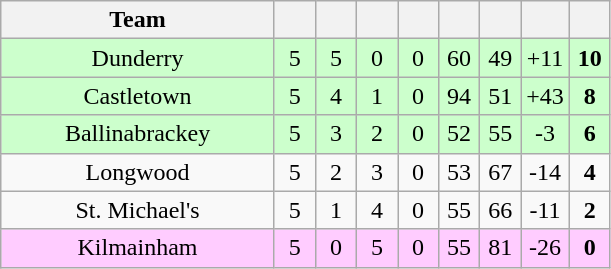<table class="wikitable" style="text-align:center">
<tr>
<th style="width:175px;">Team</th>
<th width="20"></th>
<th width="20"></th>
<th width="20"></th>
<th width="20"></th>
<th width="20"></th>
<th width="20"></th>
<th width="20"></th>
<th width="20"></th>
</tr>
<tr style="background:#cfc;">
<td>Dunderry</td>
<td>5</td>
<td>5</td>
<td>0</td>
<td>0</td>
<td>60</td>
<td>49</td>
<td>+11</td>
<td><strong>10</strong></td>
</tr>
<tr style="background:#cfc;">
<td>Castletown</td>
<td>5</td>
<td>4</td>
<td>1</td>
<td>0</td>
<td>94</td>
<td>51</td>
<td>+43</td>
<td><strong>8</strong></td>
</tr>
<tr style="background:#cfc;">
<td>Ballinabrackey</td>
<td>5</td>
<td>3</td>
<td>2</td>
<td>0</td>
<td>52</td>
<td>55</td>
<td>-3</td>
<td><strong>6</strong></td>
</tr>
<tr>
<td>Longwood</td>
<td>5</td>
<td>2</td>
<td>3</td>
<td>0</td>
<td>53</td>
<td>67</td>
<td>-14</td>
<td><strong>4</strong></td>
</tr>
<tr>
<td>St. Michael's</td>
<td>5</td>
<td>1</td>
<td>4</td>
<td>0</td>
<td>55</td>
<td>66</td>
<td>-11</td>
<td><strong>2</strong></td>
</tr>
<tr style="background:#fcf;">
<td>Kilmainham</td>
<td>5</td>
<td>0</td>
<td>5</td>
<td>0</td>
<td>55</td>
<td>81</td>
<td>-26</td>
<td><strong>0</strong></td>
</tr>
</table>
